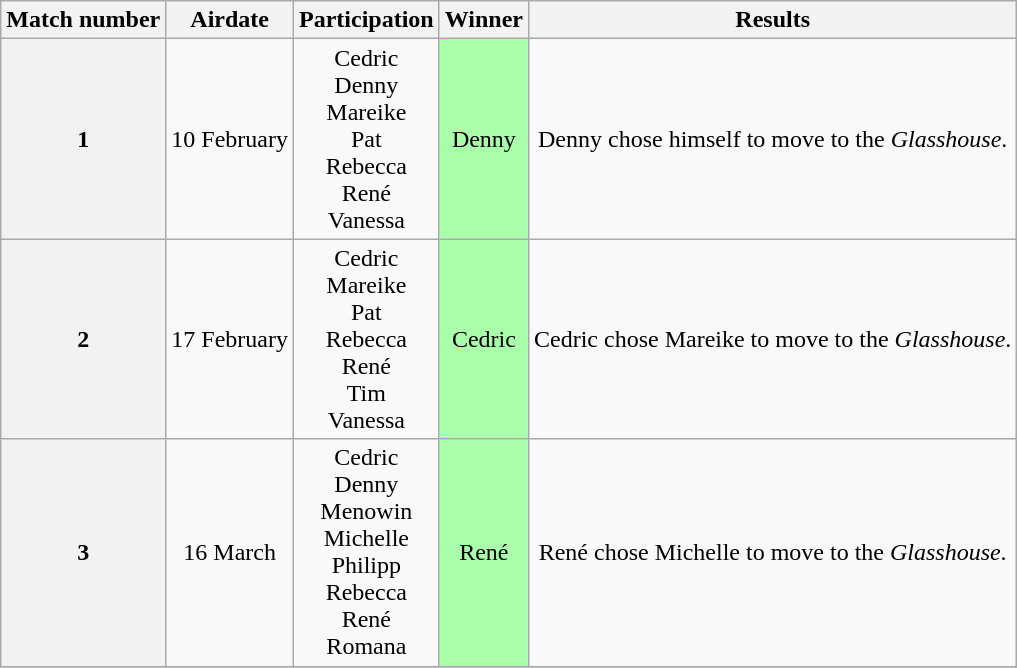<table class="wikitable" style="text-align:center;">
<tr>
<th>Match number</th>
<th>Airdate</th>
<th>Participation</th>
<th>Winner</th>
<th>Results</th>
</tr>
<tr>
<th>1</th>
<td>10 February</td>
<td>Cedric<br>Denny<br>Mareike<br>Pat<br>Rebecca<br>René<br>Vanessa</td>
<td style="background:#aaffaa;">Denny</td>
<td>Denny chose himself to move to the <em>Glasshouse</em>.</td>
</tr>
<tr>
<th>2</th>
<td>17 February</td>
<td>Cedric<br>Mareike<br>Pat<br>Rebecca<br>René<br>Tim<br>Vanessa</td>
<td style="background:#aaffaa;">Cedric</td>
<td>Cedric chose Mareike to move to the <em>Glasshouse</em>.</td>
</tr>
<tr>
<th>3</th>
<td>16 March</td>
<td>Cedric<br>Denny<br>Menowin<br>Michelle<br>Philipp<br>Rebecca<br>René<br>Romana</td>
<td style="background:#aaffaa;">René</td>
<td>René chose Michelle to move to the <em>Glasshouse</em>.</td>
</tr>
<tr>
</tr>
</table>
